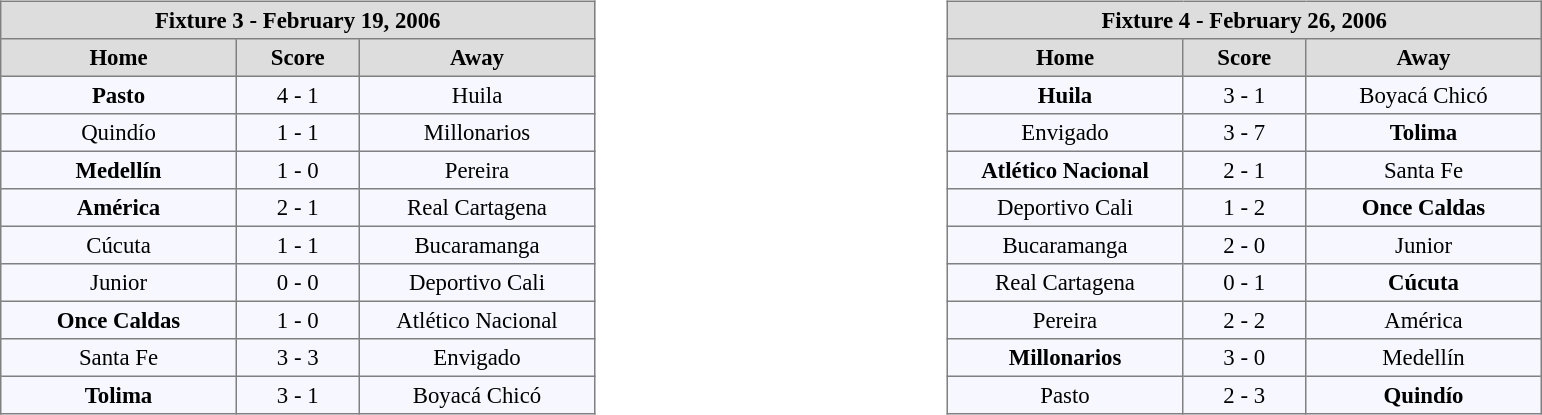<table width=100%>
<tr>
<td valign=top width=50% align=left><br><table align=center bgcolor="#f7f8ff" cellpadding="3" cellspacing="0" border="1" style="font-size: 95%; border: gray solid 1px; border-collapse: collapse;">
<tr align=center bgcolor=#DDDDDD style="color:black;">
<th colspan=3 align=center>Fixture 3 - February 19, 2006</th>
</tr>
<tr align=center bgcolor=#DDDDDD style="color:black;">
<th width="150">Home</th>
<th width="75">Score</th>
<th width="150">Away</th>
</tr>
<tr align=center>
<td><strong>Pasto</strong></td>
<td>4 - 1</td>
<td>Huila</td>
</tr>
<tr align=center>
<td>Quindío</td>
<td>1 - 1</td>
<td>Millonarios</td>
</tr>
<tr align=center>
<td><strong>Medellín</strong></td>
<td>1 - 0</td>
<td>Pereira</td>
</tr>
<tr align=center>
<td><strong>América</strong></td>
<td>2 - 1</td>
<td>Real Cartagena</td>
</tr>
<tr align=center>
<td>Cúcuta</td>
<td>1 - 1</td>
<td>Bucaramanga</td>
</tr>
<tr align=center>
<td>Junior</td>
<td>0 - 0</td>
<td>Deportivo Cali</td>
</tr>
<tr align=center>
<td><strong>Once Caldas</strong></td>
<td>1 - 0</td>
<td>Atlético Nacional</td>
</tr>
<tr align=center>
<td>Santa Fe</td>
<td>3 - 3</td>
<td>Envigado</td>
</tr>
<tr align=center>
<td><strong>Tolima</strong></td>
<td>3 - 1</td>
<td>Boyacá Chicó</td>
</tr>
</table>
</td>
<td valign=top width=50% align=left><br><table align=center bgcolor="#f7f8ff" cellpadding="3" cellspacing="0" border="1" style="font-size: 95%; border: gray solid 1px; border-collapse: collapse;">
<tr align=center bgcolor=#DDDDDD style="color:black;">
<th colspan=3 align=center>Fixture 4 - February 26, 2006</th>
</tr>
<tr align=center bgcolor=#DDDDDD style="color:black;">
<th width="150">Home</th>
<th width="75">Score</th>
<th width="150">Away</th>
</tr>
<tr align=center>
<td><strong>Huila</strong></td>
<td>3 - 1</td>
<td>Boyacá Chicó</td>
</tr>
<tr align=center>
<td>Envigado</td>
<td>3 - 7</td>
<td><strong>Tolima</strong></td>
</tr>
<tr align=center>
<td><strong>Atlético Nacional</strong></td>
<td>2 - 1</td>
<td>Santa Fe</td>
</tr>
<tr align=center>
<td>Deportivo Cali</td>
<td>1 - 2</td>
<td><strong>Once Caldas</strong></td>
</tr>
<tr align=center>
<td>Bucaramanga</td>
<td>2 - 0</td>
<td>Junior</td>
</tr>
<tr align=center>
<td>Real Cartagena</td>
<td>0 - 1</td>
<td><strong>Cúcuta</strong></td>
</tr>
<tr align=center>
<td>Pereira</td>
<td>2 - 2</td>
<td>América</td>
</tr>
<tr align=center>
<td><strong>Millonarios</strong></td>
<td>3 - 0</td>
<td>Medellín</td>
</tr>
<tr align=center>
<td>Pasto</td>
<td>2 - 3</td>
<td><strong>Quindío</strong></td>
</tr>
</table>
</td>
</tr>
</table>
